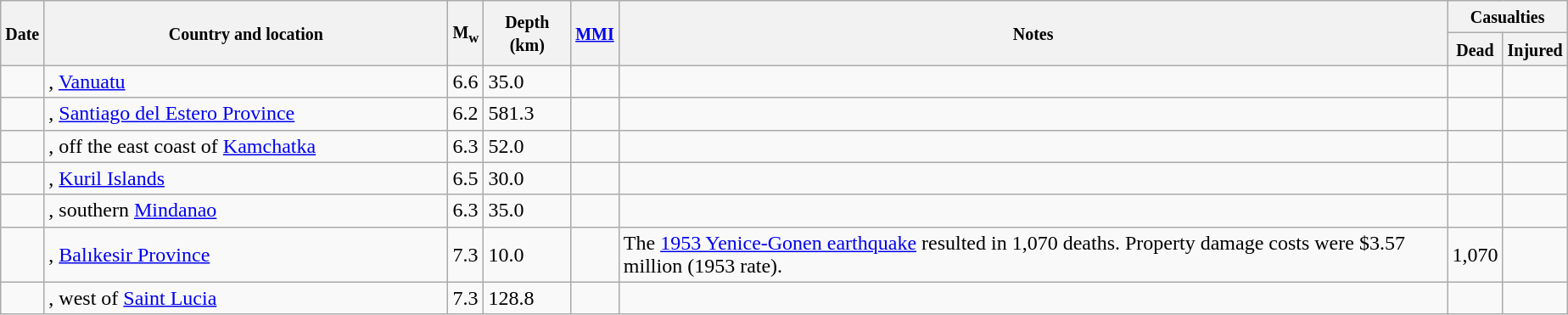<table class="wikitable sortable sort-under" style="border:1px black; margin-left:1em;">
<tr>
<th rowspan="2"><small>Date</small></th>
<th rowspan="2" style="width: 310px"><small>Country and location</small></th>
<th rowspan="2"><small>M<sub>w</sub></small></th>
<th rowspan="2"><small>Depth (km)</small></th>
<th rowspan="2"><small><a href='#'>MMI</a></small></th>
<th rowspan="2" class="unsortable"><small>Notes</small></th>
<th colspan="2"><small>Casualties</small></th>
</tr>
<tr>
<th><small>Dead</small></th>
<th><small>Injured</small></th>
</tr>
<tr>
<td></td>
<td>, <a href='#'>Vanuatu</a></td>
<td>6.6</td>
<td>35.0</td>
<td></td>
<td></td>
<td></td>
<td></td>
</tr>
<tr>
<td></td>
<td>, <a href='#'>Santiago del Estero Province</a></td>
<td>6.2</td>
<td>581.3</td>
<td></td>
<td></td>
<td></td>
<td></td>
</tr>
<tr>
<td></td>
<td>, off the east coast of <a href='#'>Kamchatka</a></td>
<td>6.3</td>
<td>52.0</td>
<td></td>
<td></td>
<td></td>
<td></td>
</tr>
<tr>
<td></td>
<td>, <a href='#'>Kuril Islands</a></td>
<td>6.5</td>
<td>30.0</td>
<td></td>
<td></td>
<td></td>
<td></td>
</tr>
<tr>
<td></td>
<td>, southern <a href='#'>Mindanao</a></td>
<td>6.3</td>
<td>35.0</td>
<td></td>
<td></td>
<td></td>
<td></td>
</tr>
<tr>
<td></td>
<td>, <a href='#'>Balıkesir Province</a></td>
<td>7.3</td>
<td>10.0</td>
<td></td>
<td>The <a href='#'>1953 Yenice-Gonen earthquake</a> resulted in 1,070 deaths. Property damage costs were $3.57 million (1953 rate).</td>
<td>1,070</td>
<td></td>
</tr>
<tr>
<td></td>
<td>, west of <a href='#'>Saint Lucia</a></td>
<td>7.3</td>
<td>128.8</td>
<td></td>
<td></td>
<td></td>
<td></td>
</tr>
</table>
